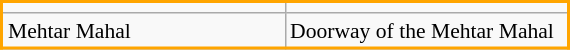<table class="wikitable" align="right" width="30%" style="font-size:90%; border:2px solid orange;">
<tr>
<td width="40%" align="center" valign="center"></td>
<td width="40%" align="center" valign="center"></td>
</tr>
<tr>
<td valign="top">Mehtar Mahal</td>
<td valign="top">Doorway of the Mehtar Mahal</td>
</tr>
<tr>
</tr>
</table>
